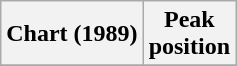<table class="wikitable sortable plainrowheaders" style="text-align:center">
<tr>
<th>Chart (1989)</th>
<th>Peak<br>position</th>
</tr>
<tr>
</tr>
</table>
